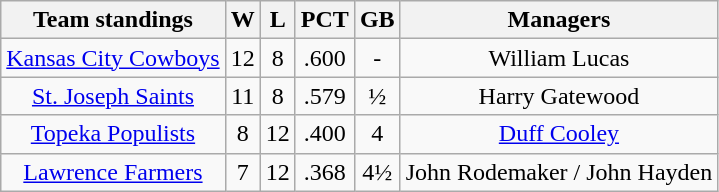<table class="wikitable" style="text-align:center">
<tr>
<th>Team standings</th>
<th>W</th>
<th>L</th>
<th>PCT</th>
<th>GB</th>
<th>Managers</th>
</tr>
<tr>
<td><a href='#'>Kansas City Cowboys</a></td>
<td>12</td>
<td>8</td>
<td>.600</td>
<td>-</td>
<td>William Lucas</td>
</tr>
<tr>
<td><a href='#'>St. Joseph Saints</a></td>
<td>11</td>
<td>8</td>
<td>.579</td>
<td>½</td>
<td>Harry Gatewood</td>
</tr>
<tr>
<td><a href='#'>Topeka Populists</a></td>
<td>8</td>
<td>12</td>
<td>.400</td>
<td>4</td>
<td><a href='#'>Duff Cooley</a></td>
</tr>
<tr>
<td><a href='#'>Lawrence Farmers</a></td>
<td>7</td>
<td>12</td>
<td>.368</td>
<td>4½</td>
<td>John Rodemaker / John Hayden</td>
</tr>
</table>
